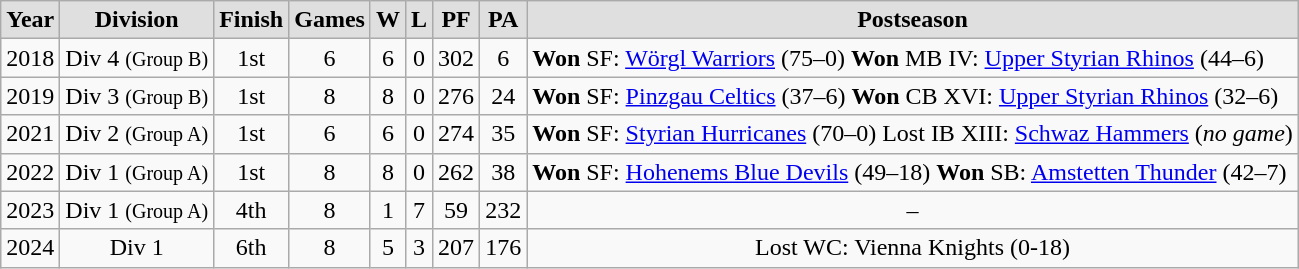<table class="wikitable" style="text-align:center;">
<tr style="background:#DFDFDF; font-weight:bold">
<td>Year</td>
<td>Division</td>
<td>Finish</td>
<td>Games</td>
<td>W</td>
<td>L</td>
<td>PF</td>
<td>PA</td>
<td>Postseason</td>
</tr>
<tr>
<td>2018</td>
<td>Div 4 <small>(Group B)</small></td>
<td>1st</td>
<td>6</td>
<td>6</td>
<td>0</td>
<td>302</td>
<td>6</td>
<td align="left"><strong>Won</strong> SF: <a href='#'>Wörgl Warriors</a> (75–0)  <strong>Won</strong> MB IV: <a href='#'>Upper Styrian Rhinos</a> (44–6)</td>
</tr>
<tr>
<td>2019</td>
<td>Div 3 <small>(Group B)</small></td>
<td>1st</td>
<td>8</td>
<td>8</td>
<td>0</td>
<td>276</td>
<td>24</td>
<td align="left"><strong>Won</strong> SF: <a href='#'>Pinzgau Celtics</a> (37–6)  <strong>Won</strong> CB XVI: <a href='#'>Upper Styrian Rhinos</a> (32–6)</td>
</tr>
<tr>
<td>2021</td>
<td>Div 2 <small>(Group A)</small></td>
<td>1st</td>
<td>6</td>
<td>6</td>
<td>0</td>
<td>274</td>
<td>35</td>
<td align="left"><strong>Won</strong> SF: <a href='#'>Styrian Hurricanes</a> (70–0)  Lost IB XIII: <a href='#'>Schwaz Hammers</a> (<em>no game</em>)</td>
</tr>
<tr>
<td>2022</td>
<td>Div 1 <small>(Group A)</small></td>
<td>1st</td>
<td>8</td>
<td>8</td>
<td>0</td>
<td>262</td>
<td>38</td>
<td style="text-align:left"><strong>Won</strong> SF: <a href='#'>Hohenems Blue Devils</a> (49–18)  <strong>Won</strong> SB: <a href='#'>Amstetten Thunder</a> (42–7)</td>
</tr>
<tr>
<td>2023</td>
<td>Div 1 <small>(Group A)</small></td>
<td>4th</td>
<td>8</td>
<td>1</td>
<td>7</td>
<td>59</td>
<td>232</td>
<td>–</td>
</tr>
<tr>
<td>2024</td>
<td>Div 1</td>
<td>6th</td>
<td>8</td>
<td>5</td>
<td>3</td>
<td>207</td>
<td>176</td>
<td>Lost WC: Vienna Knights (0-18)</td>
</tr>
</table>
